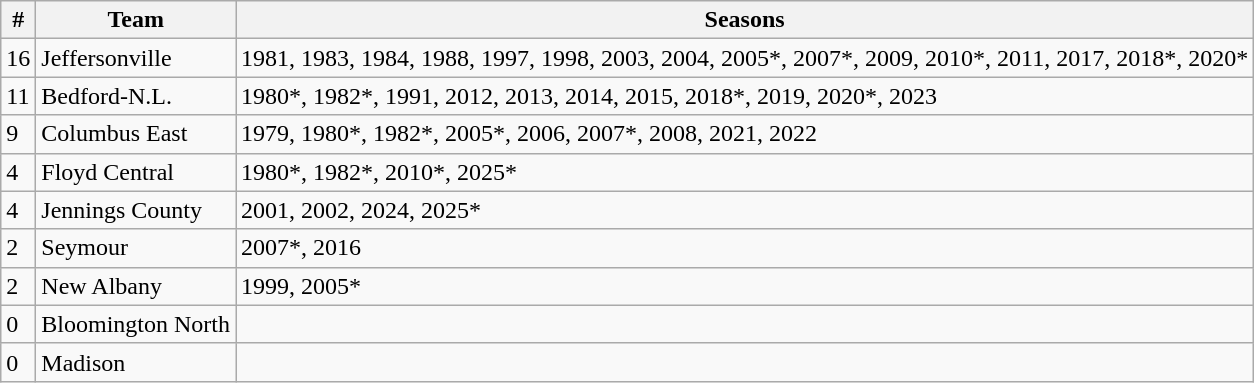<table class="wikitable" style=>
<tr>
<th>#</th>
<th>Team</th>
<th>Seasons</th>
</tr>
<tr>
<td>16</td>
<td>Jeffersonville</td>
<td>1981, 1983, 1984, 1988, 1997, 1998, 2003, 2004, 2005*, 2007*, 2009, 2010*, 2011, 2017, 2018*, 2020*</td>
</tr>
<tr>
<td>11</td>
<td>Bedford-N.L.</td>
<td>1980*, 1982*, 1991, 2012, 2013, 2014, 2015, 2018*, 2019, 2020*, 2023</td>
</tr>
<tr>
<td>9</td>
<td>Columbus East</td>
<td>1979, 1980*, 1982*, 2005*, 2006, 2007*, 2008, 2021, 2022</td>
</tr>
<tr>
<td>4</td>
<td>Floyd Central</td>
<td>1980*, 1982*, 2010*, 2025*</td>
</tr>
<tr>
<td>4</td>
<td>Jennings County</td>
<td>2001, 2002, 2024, 2025*</td>
</tr>
<tr>
<td>2</td>
<td>Seymour</td>
<td>2007*, 2016</td>
</tr>
<tr>
<td>2</td>
<td>New Albany</td>
<td>1999, 2005*</td>
</tr>
<tr>
<td>0</td>
<td>Bloomington North</td>
<td></td>
</tr>
<tr>
<td>0</td>
<td>Madison</td>
<td></td>
</tr>
</table>
